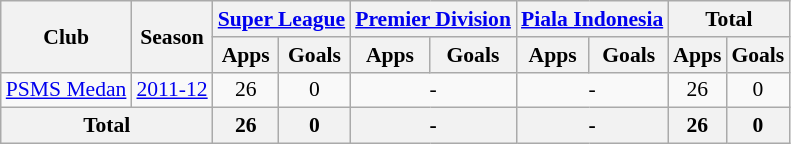<table class="wikitable" style="font-size:90%; text-align:center;">
<tr>
<th rowspan="2">Club</th>
<th rowspan="2">Season</th>
<th colspan="2"><a href='#'>Super League</a></th>
<th colspan="2"><a href='#'>Premier Division</a></th>
<th colspan="2"><a href='#'>Piala Indonesia</a></th>
<th colspan="2">Total</th>
</tr>
<tr>
<th>Apps</th>
<th>Goals</th>
<th>Apps</th>
<th>Goals</th>
<th>Apps</th>
<th>Goals</th>
<th>Apps</th>
<th>Goals</th>
</tr>
<tr>
<td rowspan="1"><a href='#'>PSMS Medan</a></td>
<td><a href='#'>2011-12</a></td>
<td>26</td>
<td>0</td>
<td colspan="2">-</td>
<td colspan="2">-</td>
<td>26</td>
<td>0</td>
</tr>
<tr>
<th colspan="2">Total</th>
<th>26</th>
<th>0</th>
<th colspan="2">-</th>
<th colspan="2">-</th>
<th>26</th>
<th>0</th>
</tr>
</table>
